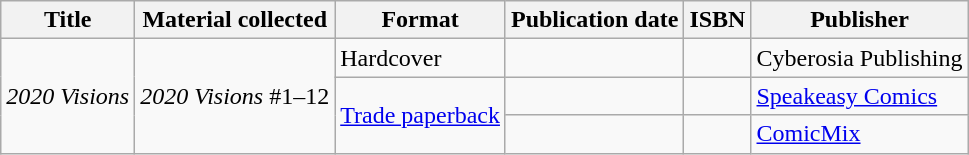<table class="wikitable">
<tr>
<th>Title</th>
<th>Material collected</th>
<th>Format</th>
<th>Publication date</th>
<th>ISBN</th>
<th>Publisher</th>
</tr>
<tr>
<td rowspan="3"><em>2020 Visions</em></td>
<td rowspan="3"><em>2020 Visions</em> #1–12</td>
<td>Hardcover</td>
<td></td>
<td></td>
<td>Cyberosia Publishing</td>
</tr>
<tr>
<td rowspan="2"><a href='#'>Trade paperback</a></td>
<td></td>
<td></td>
<td><a href='#'>Speakeasy Comics</a></td>
</tr>
<tr>
<td></td>
<td></td>
<td><a href='#'>ComicMix</a></td>
</tr>
</table>
